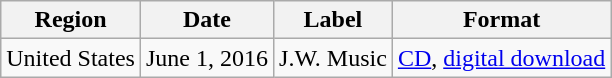<table class="wikitable">
<tr>
<th>Region</th>
<th>Date</th>
<th>Label</th>
<th>Format</th>
</tr>
<tr>
<td>United States</td>
<td>June 1, 2016</td>
<td>J.W. Music</td>
<td><a href='#'>CD</a>, <a href='#'>digital download</a></td>
</tr>
</table>
